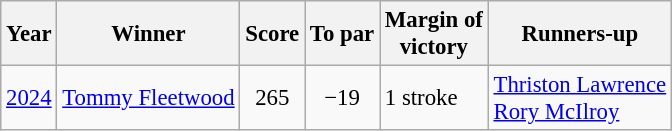<table class="wikitable" style="font-size:95%">
<tr>
<th>Year</th>
<th>Winner</th>
<th>Score</th>
<th>To par</th>
<th>Margin of<br>victory</th>
<th>Runners-up</th>
</tr>
<tr>
<td><a href='#'>2024</a></td>
<td> <a href='#'>Tommy Fleetwood</a></td>
<td align=center>265</td>
<td align=center>−19</td>
<td>1 stroke</td>
<td> <a href='#'>Thriston Lawrence</a><br> <a href='#'>Rory McIlroy</a></td>
</tr>
</table>
